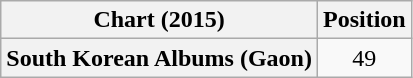<table class="wikitable plainrowheaders" style="text-align:center;">
<tr>
<th>Chart (2015)</th>
<th>Position</th>
</tr>
<tr>
<th scope="row">South Korean Albums (Gaon)</th>
<td>49</td>
</tr>
</table>
